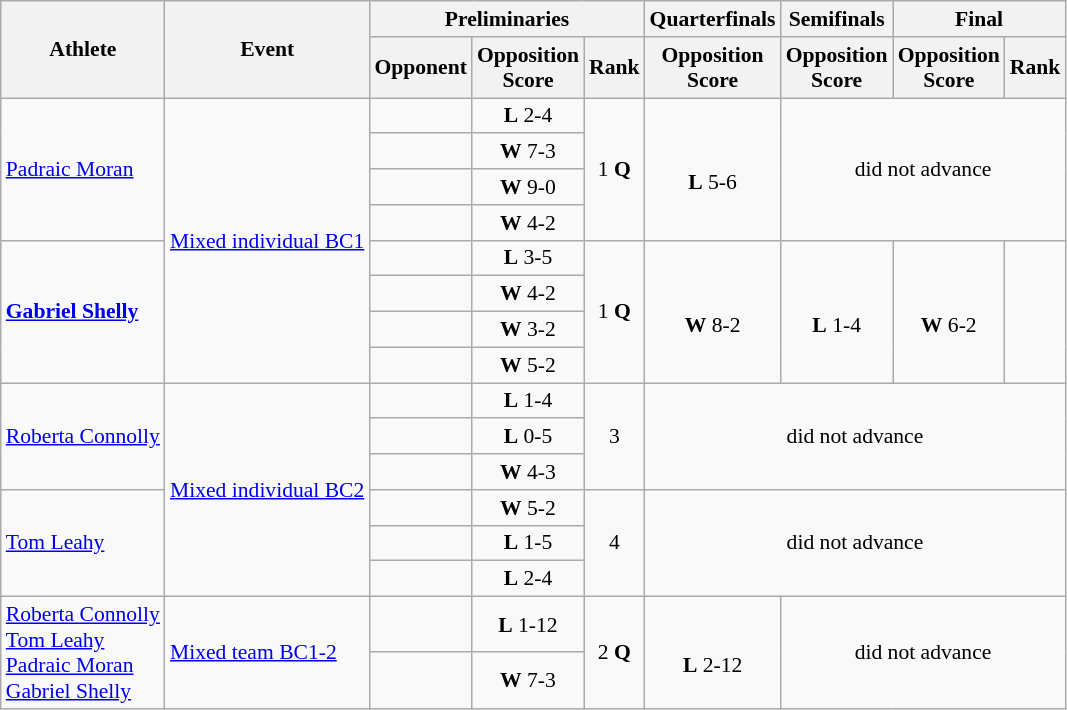<table class=wikitable style="font-size:90%">
<tr>
<th rowspan="2">Athlete</th>
<th rowspan="2">Event</th>
<th colspan="3">Preliminaries</th>
<th>Quarterfinals</th>
<th>Semifinals</th>
<th colspan="2">Final</th>
</tr>
<tr>
<th>Opponent</th>
<th>Opposition<br>Score</th>
<th>Rank</th>
<th>Opposition<br>Score</th>
<th>Opposition<br>Score</th>
<th>Opposition<br>Score</th>
<th>Rank</th>
</tr>
<tr>
<td rowspan="4"><a href='#'>Padraic Moran</a></td>
<td rowspan="8"><a href='#'>Mixed individual BC1</a></td>
<td align="left"></td>
<td align="center"><strong>L</strong> 2-4</td>
<td align="center" rowspan="4">1 <strong>Q</strong></td>
<td align="center" rowspan="4"><br><strong>L</strong> 5-6</td>
<td align="center" rowspan="4" colspan="3">did not advance</td>
</tr>
<tr>
<td align="left"></td>
<td align="center"><strong>W</strong> 7-3</td>
</tr>
<tr>
<td align="left"></td>
<td align="center"><strong>W</strong> 9-0</td>
</tr>
<tr>
<td align="left"></td>
<td align="center"><strong>W</strong> 4-2</td>
</tr>
<tr>
<td rowspan="4"><strong><a href='#'>Gabriel Shelly</a></strong></td>
<td align="left"></td>
<td align="center"><strong>L</strong> 3-5</td>
<td align="center" rowspan="4">1 <strong>Q</strong></td>
<td align="center" rowspan="4"><br><strong>W</strong> 8-2</td>
<td align="center" rowspan="4"><br><strong>L</strong> 1-4</td>
<td align="center" rowspan="4"><br><strong>W</strong> 6-2</td>
<td align="center" rowspan="4"></td>
</tr>
<tr>
<td align="left"></td>
<td align="center"><strong>W</strong> 4-2</td>
</tr>
<tr>
<td align="left"></td>
<td align="center"><strong>W</strong> 3-2</td>
</tr>
<tr>
<td align="left"></td>
<td align="center"><strong>W</strong> 5-2</td>
</tr>
<tr>
<td rowspan="3"><a href='#'>Roberta Connolly</a></td>
<td rowspan="6"><a href='#'>Mixed individual BC2</a></td>
<td align="left"></td>
<td align="center"><strong>L</strong> 1-4</td>
<td align="center" rowspan="3">3</td>
<td align="center" rowspan="3" colspan="4">did not advance</td>
</tr>
<tr>
<td align="left"></td>
<td align="center"><strong>L</strong> 0-5</td>
</tr>
<tr>
<td align="left"></td>
<td align="center"><strong>W</strong> 4-3</td>
</tr>
<tr>
<td rowspan="3"><a href='#'>Tom Leahy</a></td>
<td align="left"></td>
<td align="center"><strong>W</strong> 5-2</td>
<td align="center" rowspan="3">4</td>
<td align="center" rowspan="3" colspan="4">did not advance</td>
</tr>
<tr>
<td align="left"></td>
<td align="center"><strong>L</strong> 1-5</td>
</tr>
<tr>
<td align="left"></td>
<td align="center"><strong>L</strong> 2-4</td>
</tr>
<tr>
<td rowspan="2"><a href='#'>Roberta Connolly</a><br> <a href='#'>Tom Leahy</a><br> <a href='#'>Padraic Moran</a><br> <a href='#'>Gabriel Shelly</a></td>
<td rowspan="2"><a href='#'>Mixed team BC1-2</a></td>
<td align="left"></td>
<td align="center"><strong>L</strong> 1-12</td>
<td align="center" rowspan="2">2 <strong>Q</strong></td>
<td align="center" rowspan="2"><br><strong>L</strong> 2-12</td>
<td align="center" rowspan="2" colspan="3">did not advance</td>
</tr>
<tr>
<td align="left"></td>
<td align="center"><strong>W</strong> 7-3</td>
</tr>
</table>
